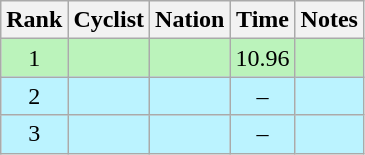<table class="wikitable sortable" style="text-align:center">
<tr>
<th>Rank</th>
<th>Cyclist</th>
<th>Nation</th>
<th>Time</th>
<th>Notes</th>
</tr>
<tr bgcolor=bbf3bb>
<td>1</td>
<td align=left></td>
<td align=left></td>
<td>10.96</td>
<td></td>
</tr>
<tr bgcolor=bbf3ff>
<td>2</td>
<td align=left></td>
<td align=left></td>
<td>–</td>
<td></td>
</tr>
<tr bgcolor=bbf3ff>
<td>3</td>
<td align=left></td>
<td align=left></td>
<td>–</td>
<td></td>
</tr>
</table>
